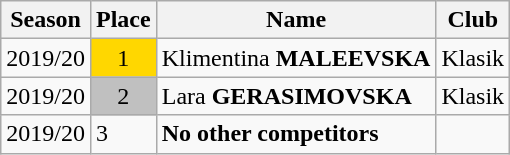<table class="wikitable">
<tr>
<th>Season</th>
<th>Place</th>
<th>Name</th>
<th>Club</th>
</tr>
<tr>
<td>2019/20</td>
<td style="text-align:center; background:gold;">1</td>
<td>Klimentina <strong>MALEEVSKA</strong></td>
<td>Klasik</td>
</tr>
<tr>
<td>2019/20</td>
<td style="text-align:center; background:silver;">2</td>
<td>Lara <strong>GERASIMOVSKA</strong></td>
<td>Klasik</td>
</tr>
<tr>
<td>2019/20</td>
<td>3</td>
<td><strong>No other competitors</strong></td>
<td></td>
</tr>
</table>
